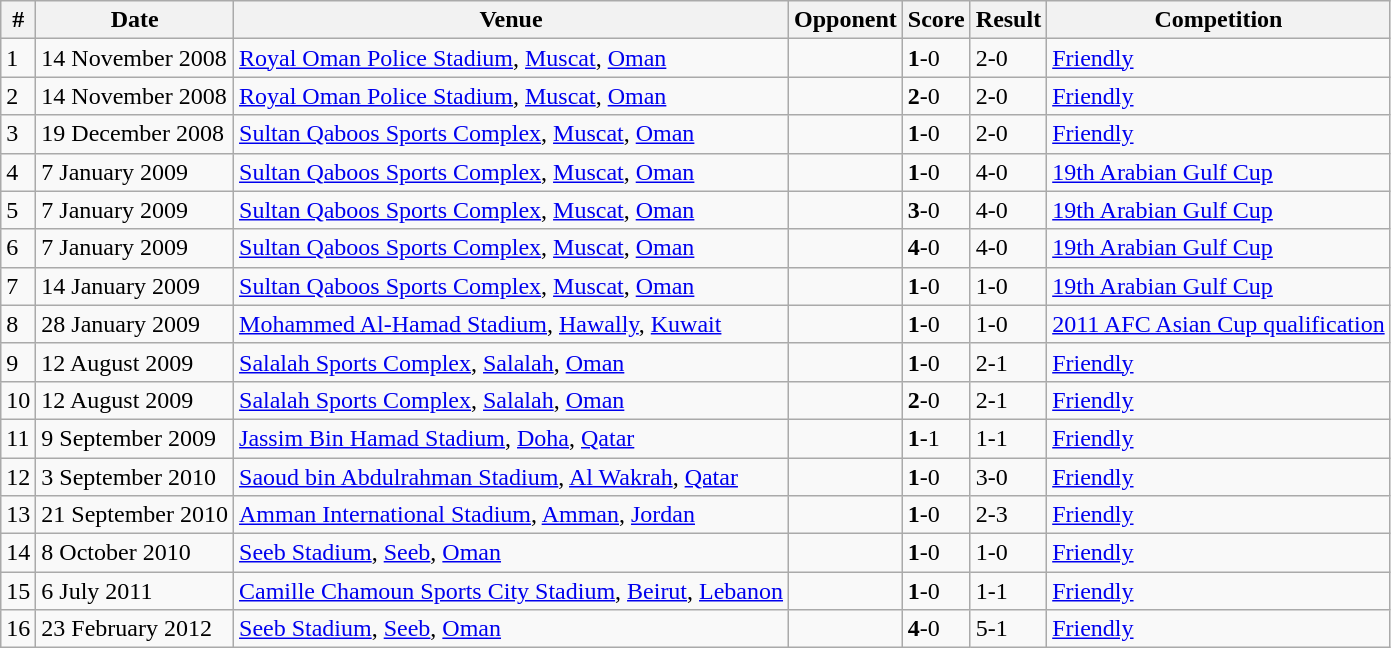<table class="wikitable">
<tr>
<th>#</th>
<th>Date</th>
<th>Venue</th>
<th>Opponent</th>
<th>Score</th>
<th>Result</th>
<th>Competition</th>
</tr>
<tr>
<td>1</td>
<td>14 November 2008</td>
<td><a href='#'>Royal Oman Police Stadium</a>, <a href='#'>Muscat</a>, <a href='#'>Oman</a></td>
<td></td>
<td><strong>1</strong>-0</td>
<td>2-0</td>
<td><a href='#'>Friendly</a></td>
</tr>
<tr>
<td>2</td>
<td>14 November 2008</td>
<td><a href='#'>Royal Oman Police Stadium</a>, <a href='#'>Muscat</a>, <a href='#'>Oman</a></td>
<td></td>
<td><strong>2</strong>-0</td>
<td>2-0</td>
<td><a href='#'>Friendly</a></td>
</tr>
<tr>
<td>3</td>
<td>19 December 2008</td>
<td><a href='#'>Sultan Qaboos Sports Complex</a>, <a href='#'>Muscat</a>, <a href='#'>Oman</a></td>
<td></td>
<td><strong>1</strong>-0</td>
<td>2-0</td>
<td><a href='#'>Friendly</a></td>
</tr>
<tr>
<td>4</td>
<td>7 January 2009</td>
<td><a href='#'>Sultan Qaboos Sports Complex</a>, <a href='#'>Muscat</a>, <a href='#'>Oman</a></td>
<td></td>
<td><strong>1</strong>-0</td>
<td>4-0</td>
<td><a href='#'>19th Arabian Gulf Cup</a></td>
</tr>
<tr>
<td>5</td>
<td>7 January 2009</td>
<td><a href='#'>Sultan Qaboos Sports Complex</a>, <a href='#'>Muscat</a>, <a href='#'>Oman</a></td>
<td></td>
<td><strong>3</strong>-0</td>
<td>4-0</td>
<td><a href='#'>19th Arabian Gulf Cup</a></td>
</tr>
<tr>
<td>6</td>
<td>7 January 2009</td>
<td><a href='#'>Sultan Qaboos Sports Complex</a>, <a href='#'>Muscat</a>, <a href='#'>Oman</a></td>
<td></td>
<td><strong>4</strong>-0</td>
<td>4-0</td>
<td><a href='#'>19th Arabian Gulf Cup</a></td>
</tr>
<tr>
<td>7</td>
<td>14 January 2009</td>
<td><a href='#'>Sultan Qaboos Sports Complex</a>, <a href='#'>Muscat</a>, <a href='#'>Oman</a></td>
<td></td>
<td><strong>1</strong>-0</td>
<td>1-0</td>
<td><a href='#'>19th Arabian Gulf Cup</a></td>
</tr>
<tr>
<td>8</td>
<td>28 January 2009</td>
<td><a href='#'>Mohammed Al-Hamad Stadium</a>, <a href='#'>Hawally</a>, <a href='#'>Kuwait</a></td>
<td></td>
<td><strong>1</strong>-0</td>
<td>1-0</td>
<td><a href='#'>2011 AFC Asian Cup qualification</a></td>
</tr>
<tr>
<td>9</td>
<td>12 August 2009</td>
<td><a href='#'>Salalah Sports Complex</a>, <a href='#'>Salalah</a>, <a href='#'>Oman</a></td>
<td></td>
<td><strong>1</strong>-0</td>
<td>2-1</td>
<td><a href='#'>Friendly</a></td>
</tr>
<tr>
<td>10</td>
<td>12 August 2009</td>
<td><a href='#'>Salalah Sports Complex</a>, <a href='#'>Salalah</a>, <a href='#'>Oman</a></td>
<td></td>
<td><strong>2</strong>-0</td>
<td>2-1</td>
<td><a href='#'>Friendly</a></td>
</tr>
<tr>
<td>11</td>
<td>9 September 2009</td>
<td><a href='#'>Jassim Bin Hamad Stadium</a>, <a href='#'>Doha</a>, <a href='#'>Qatar</a></td>
<td></td>
<td><strong>1</strong>-1</td>
<td>1-1</td>
<td><a href='#'>Friendly</a></td>
</tr>
<tr>
<td>12</td>
<td>3 September 2010</td>
<td><a href='#'>Saoud bin Abdulrahman Stadium</a>, <a href='#'>Al Wakrah</a>, <a href='#'>Qatar</a></td>
<td></td>
<td><strong>1</strong>-0</td>
<td>3-0</td>
<td><a href='#'>Friendly</a></td>
</tr>
<tr>
<td>13</td>
<td>21 September 2010</td>
<td><a href='#'>Amman International Stadium</a>, <a href='#'>Amman</a>, <a href='#'>Jordan</a></td>
<td></td>
<td><strong>1</strong>-0</td>
<td>2-3</td>
<td><a href='#'>Friendly</a></td>
</tr>
<tr>
<td>14</td>
<td>8 October 2010</td>
<td><a href='#'>Seeb Stadium</a>, <a href='#'>Seeb</a>, <a href='#'>Oman</a></td>
<td></td>
<td><strong>1</strong>-0</td>
<td>1-0</td>
<td><a href='#'>Friendly</a></td>
</tr>
<tr>
<td>15</td>
<td>6 July 2011</td>
<td><a href='#'>Camille Chamoun Sports City Stadium</a>, <a href='#'>Beirut</a>, <a href='#'>Lebanon</a></td>
<td></td>
<td><strong>1</strong>-0</td>
<td>1-1</td>
<td><a href='#'>Friendly</a></td>
</tr>
<tr>
<td>16</td>
<td>23 February 2012</td>
<td><a href='#'>Seeb Stadium</a>, <a href='#'>Seeb</a>, <a href='#'>Oman</a></td>
<td></td>
<td><strong>4</strong>-0</td>
<td>5-1</td>
<td><a href='#'>Friendly</a></td>
</tr>
</table>
